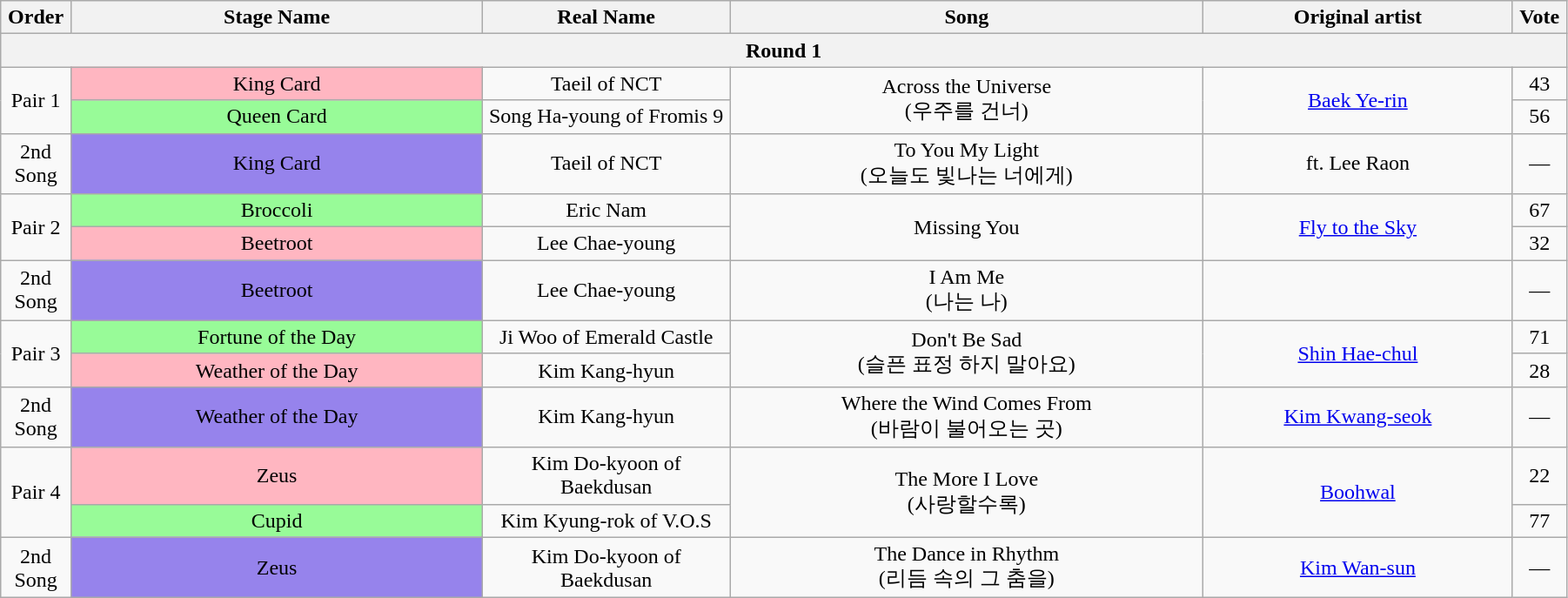<table class="wikitable" style="text-align:center; width:95%;">
<tr>
<th style="width:1%;">Order</th>
<th style="width:20%;">Stage Name</th>
<th style="width:12%;">Real Name</th>
<th style="width:23%;">Song</th>
<th style="width:15%;">Original artist</th>
<th style="width:1%;">Vote</th>
</tr>
<tr>
<th colspan=6>Round 1</th>
</tr>
<tr>
<td rowspan=2>Pair 1</td>
<td bgcolor="lightpink">King Card</td>
<td>Taeil of NCT</td>
<td rowspan=2>Across the Universe<br>(우주를 건너)</td>
<td rowspan=2><a href='#'>Baek Ye-rin</a></td>
<td>43</td>
</tr>
<tr>
<td bgcolor="palegreen">Queen Card</td>
<td>Song Ha-young of Fromis 9</td>
<td>56</td>
</tr>
<tr>
<td>2nd Song</td>
<td bgcolor="#9683EC">King Card</td>
<td>Taeil of NCT</td>
<td>To You My Light<br>(오늘도 빛나는 너에게)</td>
<td> ft. Lee Raon</td>
<td>—</td>
</tr>
<tr>
<td rowspan=2>Pair 2</td>
<td bgcolor="palegreen">Broccoli</td>
<td>Eric Nam</td>
<td rowspan=2>Missing You</td>
<td rowspan=2><a href='#'>Fly to the Sky</a></td>
<td>67</td>
</tr>
<tr>
<td bgcolor="lightpink">Beetroot</td>
<td>Lee Chae-young</td>
<td>32</td>
</tr>
<tr>
<td>2nd Song</td>
<td bgcolor="#9683EC">Beetroot</td>
<td>Lee Chae-young</td>
<td>I Am Me<br>(나는 나)</td>
<td></td>
<td>—</td>
</tr>
<tr>
<td rowspan=2>Pair 3</td>
<td bgcolor="palegreen">Fortune of the Day</td>
<td>Ji Woo of Emerald Castle</td>
<td rowspan=2>Don't Be Sad<br>(슬픈 표정 하지 말아요)</td>
<td rowspan=2><a href='#'>Shin Hae-chul</a></td>
<td>71</td>
</tr>
<tr>
<td bgcolor="lightpink">Weather of the Day</td>
<td>Kim Kang-hyun</td>
<td>28</td>
</tr>
<tr>
<td>2nd Song</td>
<td bgcolor="#9683EC">Weather of the Day</td>
<td>Kim Kang-hyun</td>
<td>Where the Wind Comes From<br>(바람이 불어오는 곳)</td>
<td><a href='#'>Kim Kwang-seok</a></td>
<td>—</td>
</tr>
<tr>
<td rowspan=2>Pair 4</td>
<td bgcolor="lightpink">Zeus</td>
<td>Kim Do-kyoon of Baekdusan</td>
<td rowspan=2>The More I Love<br>(사랑할수록)</td>
<td rowspan=2><a href='#'>Boohwal</a></td>
<td>22</td>
</tr>
<tr>
<td bgcolor="palegreen">Cupid</td>
<td>Kim Kyung-rok of V.O.S</td>
<td>77</td>
</tr>
<tr>
<td>2nd Song</td>
<td bgcolor="#9683EC">Zeus</td>
<td>Kim Do-kyoon of Baekdusan</td>
<td>The Dance in Rhythm<br>(리듬 속의 그 춤을)</td>
<td><a href='#'>Kim Wan-sun</a></td>
<td>—</td>
</tr>
</table>
